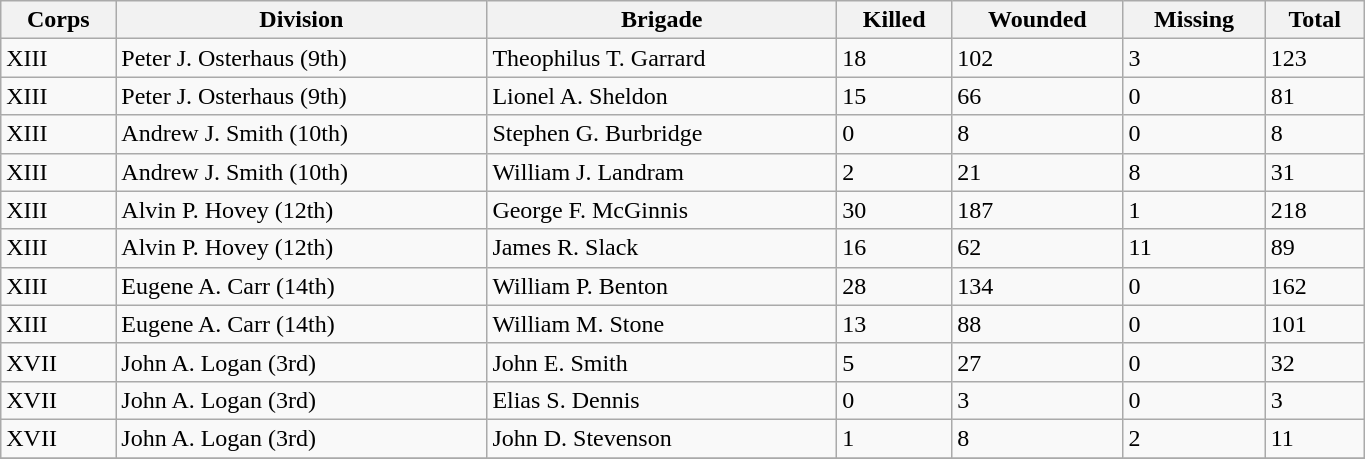<table class="wikitable" style="text-align:left; width:72%;">
<tr>
<th>Corps</th>
<th>Division</th>
<th>Brigade</th>
<th>Killed</th>
<th>Wounded</th>
<th>Missing</th>
<th>Total</th>
</tr>
<tr>
<td rowspan=1>XIII</td>
<td>Peter J. Osterhaus (9th)</td>
<td>Theophilus T. Garrard</td>
<td>18</td>
<td>102</td>
<td>3</td>
<td>123</td>
</tr>
<tr>
<td rowspan=1>XIII</td>
<td>Peter J. Osterhaus (9th)</td>
<td>Lionel A. Sheldon</td>
<td>15</td>
<td>66</td>
<td>0</td>
<td>81</td>
</tr>
<tr>
<td rowspan=1>XIII</td>
<td>Andrew J. Smith (10th)</td>
<td>Stephen G. Burbridge</td>
<td>0</td>
<td>8</td>
<td>0</td>
<td>8</td>
</tr>
<tr>
<td rowspan=1>XIII</td>
<td>Andrew J. Smith (10th)</td>
<td>William J. Landram</td>
<td>2</td>
<td>21</td>
<td>8</td>
<td>31</td>
</tr>
<tr>
<td rowspan=1>XIII</td>
<td>Alvin P. Hovey (12th)</td>
<td>George F. McGinnis</td>
<td>30</td>
<td>187</td>
<td>1</td>
<td>218</td>
</tr>
<tr>
<td rowspan=1>XIII</td>
<td>Alvin P. Hovey (12th)</td>
<td>James R. Slack</td>
<td>16</td>
<td>62</td>
<td>11</td>
<td>89</td>
</tr>
<tr>
<td rowspan=1>XIII</td>
<td>Eugene A. Carr (14th)</td>
<td>William P. Benton</td>
<td>28</td>
<td>134</td>
<td>0</td>
<td>162</td>
</tr>
<tr>
<td rowspan=1>XIII</td>
<td>Eugene A. Carr (14th)</td>
<td>William M. Stone</td>
<td>13</td>
<td>88</td>
<td>0</td>
<td>101</td>
</tr>
<tr>
<td rowspan=1>XVII</td>
<td>John A. Logan (3rd)</td>
<td>John E. Smith</td>
<td>5</td>
<td>27</td>
<td>0</td>
<td>32</td>
</tr>
<tr>
<td rowspan=1>XVII</td>
<td>John A. Logan (3rd)</td>
<td>Elias S. Dennis</td>
<td>0</td>
<td>3</td>
<td>0</td>
<td>3</td>
</tr>
<tr>
<td rowspan=1>XVII</td>
<td>John A. Logan (3rd)</td>
<td>John D. Stevenson</td>
<td>1</td>
<td>8</td>
<td>2</td>
<td>11</td>
</tr>
<tr>
</tr>
</table>
